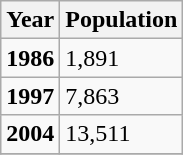<table class="wikitable">
<tr>
<th>Year</th>
<th>Population</th>
</tr>
<tr>
<td><strong>1986</strong></td>
<td>1,891</td>
</tr>
<tr>
<td><strong>1997</strong></td>
<td>7,863</td>
</tr>
<tr>
<td><strong>2004</strong></td>
<td>13,511</td>
</tr>
<tr>
</tr>
</table>
